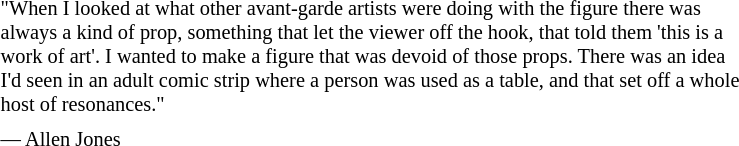<table class="toccolours" style="float:right; margin-left: 2em; margin-right: 0em; font-size: 85%; background:offwhite; color:black; width:60em; max-width: 40%;" cellspacing="5">
<tr>
<td style="text-align: left;">"When I looked at what other avant-garde artists were doing with the figure there was always a kind of prop, something that let the viewer off the hook, that told them 'this is a work of art'. I wanted to make a figure that was devoid of those props. There was an idea I'd seen in an adult comic strip where a person was used as a table, and that set off a whole host of resonances."</td>
</tr>
<tr>
<td style="text-align: left;">— Allen Jones</td>
</tr>
</table>
